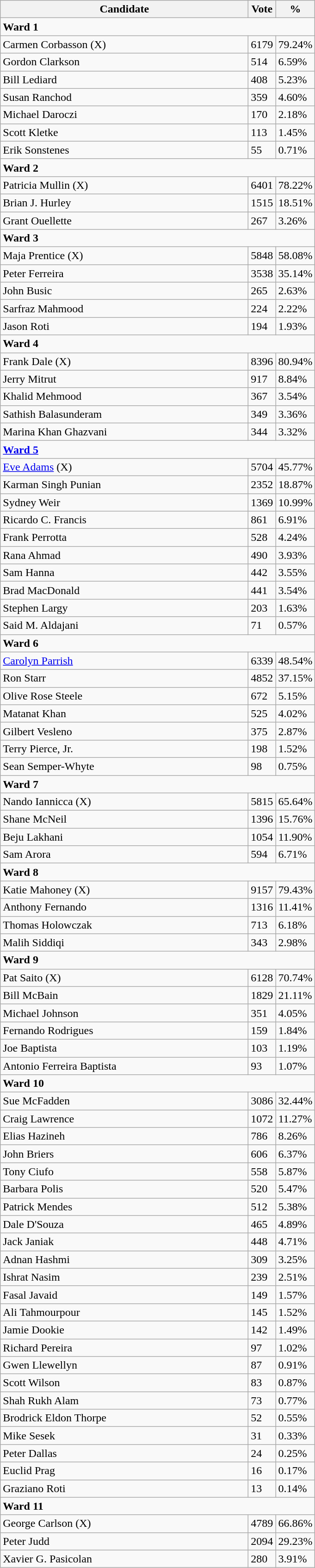<table class="wikitable">
<tr>
<th bgcolor="#DDDDFF" width="350px">Candidate</th>
<th bgcolor="#DDDDFF">Vote</th>
<th bgcolor="#DDDDFF">%</th>
</tr>
<tr>
<td colspan="4"><strong>Ward 1</strong></td>
</tr>
<tr>
<td>Carmen Corbasson (X)</td>
<td>6179</td>
<td>79.24%</td>
</tr>
<tr>
<td>Gordon Clarkson</td>
<td>514</td>
<td>6.59%</td>
</tr>
<tr>
<td>Bill Lediard</td>
<td>408</td>
<td>5.23%</td>
</tr>
<tr>
<td>Susan Ranchod</td>
<td>359</td>
<td>4.60%</td>
</tr>
<tr>
<td>Michael Daroczi</td>
<td>170</td>
<td>2.18%</td>
</tr>
<tr>
<td>Scott Kletke</td>
<td>113</td>
<td>1.45%</td>
</tr>
<tr>
<td>Erik Sonstenes</td>
<td>55</td>
<td>0.71%</td>
</tr>
<tr>
<td colspan="4"><strong>Ward 2</strong></td>
</tr>
<tr>
<td>Patricia Mullin (X)</td>
<td>6401</td>
<td>78.22%</td>
</tr>
<tr>
<td>Brian J. Hurley</td>
<td>1515</td>
<td>18.51%</td>
</tr>
<tr>
<td>Grant Ouellette</td>
<td>267</td>
<td>3.26%</td>
</tr>
<tr>
<td colspan="4"><strong>Ward 3</strong></td>
</tr>
<tr>
<td>Maja Prentice (X)</td>
<td>5848</td>
<td>58.08%</td>
</tr>
<tr>
<td>Peter Ferreira</td>
<td>3538</td>
<td>35.14%</td>
</tr>
<tr>
<td>John Busic</td>
<td>265</td>
<td>2.63%</td>
</tr>
<tr>
<td>Sarfraz Mahmood</td>
<td>224</td>
<td>2.22%</td>
</tr>
<tr>
<td>Jason Roti</td>
<td>194</td>
<td>1.93%</td>
</tr>
<tr>
<td colspan="4"><strong>Ward 4</strong></td>
</tr>
<tr>
<td>Frank Dale (X)</td>
<td>8396</td>
<td>80.94%</td>
</tr>
<tr>
<td>Jerry Mitrut</td>
<td>917</td>
<td>8.84%</td>
</tr>
<tr>
<td>Khalid Mehmood</td>
<td>367</td>
<td>3.54%</td>
</tr>
<tr>
<td>Sathish Balasunderam</td>
<td>349</td>
<td>3.36%</td>
</tr>
<tr>
<td>Marina Khan Ghazvani</td>
<td>344</td>
<td>3.32%</td>
</tr>
<tr>
<td colspan="4"><strong><a href='#'>Ward 5</a></strong></td>
</tr>
<tr>
<td><a href='#'>Eve Adams</a> (X)</td>
<td>5704</td>
<td>45.77%</td>
</tr>
<tr>
<td>Karman Singh Punian</td>
<td>2352</td>
<td>18.87%</td>
</tr>
<tr>
<td>Sydney Weir</td>
<td>1369</td>
<td>10.99%</td>
</tr>
<tr>
<td>Ricardo C. Francis</td>
<td>861</td>
<td>6.91%</td>
</tr>
<tr>
<td>Frank Perrotta</td>
<td>528</td>
<td>4.24%</td>
</tr>
<tr>
<td>Rana Ahmad</td>
<td>490</td>
<td>3.93%</td>
</tr>
<tr>
<td>Sam Hanna</td>
<td>442</td>
<td>3.55%</td>
</tr>
<tr>
<td>Brad MacDonald</td>
<td>441</td>
<td>3.54%</td>
</tr>
<tr>
<td>Stephen Largy</td>
<td>203</td>
<td>1.63%</td>
</tr>
<tr>
<td>Said M. Aldajani</td>
<td>71</td>
<td>0.57%</td>
</tr>
<tr>
<td colspan="4"><strong>Ward 6</strong></td>
</tr>
<tr>
<td><a href='#'>Carolyn Parrish</a></td>
<td>6339</td>
<td>48.54%</td>
</tr>
<tr>
<td>Ron Starr</td>
<td>4852</td>
<td>37.15%</td>
</tr>
<tr>
<td>Olive Rose Steele</td>
<td>672</td>
<td>5.15%</td>
</tr>
<tr>
<td>Matanat Khan</td>
<td>525</td>
<td>4.02%</td>
</tr>
<tr>
<td>Gilbert Vesleno</td>
<td>375</td>
<td>2.87%</td>
</tr>
<tr>
<td>Terry Pierce, Jr.</td>
<td>198</td>
<td>1.52%</td>
</tr>
<tr>
<td>Sean Semper-Whyte</td>
<td>98</td>
<td>0.75%</td>
</tr>
<tr>
<td colspan="4"><strong>Ward 7</strong></td>
</tr>
<tr>
<td>Nando Iannicca (X)</td>
<td>5815</td>
<td>65.64%</td>
</tr>
<tr>
<td>Shane McNeil</td>
<td>1396</td>
<td>15.76%</td>
</tr>
<tr>
<td>Beju Lakhani</td>
<td>1054</td>
<td>11.90%</td>
</tr>
<tr>
<td>Sam Arora</td>
<td>594</td>
<td>6.71%</td>
</tr>
<tr>
<td colspan="4"><strong>Ward 8</strong></td>
</tr>
<tr>
<td>Katie Mahoney (X)</td>
<td>9157</td>
<td>79.43%</td>
</tr>
<tr>
<td>Anthony Fernando</td>
<td>1316</td>
<td>11.41%</td>
</tr>
<tr>
<td>Thomas Holowczak</td>
<td>713</td>
<td>6.18%</td>
</tr>
<tr>
<td>Malih Siddiqi</td>
<td>343</td>
<td>2.98%</td>
</tr>
<tr>
<td colspan="4"><strong>Ward 9</strong></td>
</tr>
<tr>
<td>Pat Saito (X)</td>
<td>6128</td>
<td>70.74%</td>
</tr>
<tr>
<td>Bill McBain</td>
<td>1829</td>
<td>21.11%</td>
</tr>
<tr>
<td>Michael Johnson</td>
<td>351</td>
<td>4.05%</td>
</tr>
<tr>
<td>Fernando Rodrigues</td>
<td>159</td>
<td>1.84%</td>
</tr>
<tr>
<td>Joe Baptista</td>
<td>103</td>
<td>1.19%</td>
</tr>
<tr>
<td>Antonio Ferreira Baptista</td>
<td>93</td>
<td>1.07%</td>
</tr>
<tr>
<td colspan="4"><strong>Ward 10</strong></td>
</tr>
<tr>
<td>Sue McFadden</td>
<td>3086</td>
<td>32.44%</td>
</tr>
<tr>
<td>Craig Lawrence</td>
<td>1072</td>
<td>11.27%</td>
</tr>
<tr>
<td>Elias Hazineh</td>
<td>786</td>
<td>8.26%</td>
</tr>
<tr>
<td>John Briers</td>
<td>606</td>
<td>6.37%</td>
</tr>
<tr>
<td>Tony Ciufo</td>
<td>558</td>
<td>5.87%</td>
</tr>
<tr>
<td>Barbara Polis</td>
<td>520</td>
<td>5.47%</td>
</tr>
<tr>
<td>Patrick Mendes</td>
<td>512</td>
<td>5.38%</td>
</tr>
<tr>
<td>Dale D'Souza</td>
<td>465</td>
<td>4.89%</td>
</tr>
<tr>
<td>Jack Janiak</td>
<td>448</td>
<td>4.71%</td>
</tr>
<tr>
<td>Adnan Hashmi</td>
<td>309</td>
<td>3.25%</td>
</tr>
<tr>
<td>Ishrat Nasim</td>
<td>239</td>
<td>2.51%</td>
</tr>
<tr>
<td>Fasal Javaid</td>
<td>149</td>
<td>1.57%</td>
</tr>
<tr>
<td>Ali Tahmourpour</td>
<td>145</td>
<td>1.52%</td>
</tr>
<tr>
<td>Jamie Dookie</td>
<td>142</td>
<td>1.49%</td>
</tr>
<tr>
<td>Richard Pereira</td>
<td>97</td>
<td>1.02%</td>
</tr>
<tr>
<td>Gwen Llewellyn</td>
<td>87</td>
<td>0.91%</td>
</tr>
<tr>
<td>Scott Wilson</td>
<td>83</td>
<td>0.87%</td>
</tr>
<tr>
<td>Shah Rukh Alam</td>
<td>73</td>
<td>0.77%</td>
</tr>
<tr>
<td>Brodrick Eldon Thorpe</td>
<td>52</td>
<td>0.55%</td>
</tr>
<tr>
<td>Mike Sesek</td>
<td>31</td>
<td>0.33%</td>
</tr>
<tr>
<td>Peter Dallas</td>
<td>24</td>
<td>0.25%</td>
</tr>
<tr>
<td>Euclid Prag</td>
<td>16</td>
<td>0.17%</td>
</tr>
<tr>
<td>Graziano Roti</td>
<td>13</td>
<td>0.14%</td>
</tr>
<tr>
<td colspan="4"><strong>Ward 11</strong></td>
</tr>
<tr>
<td>George Carlson (X)</td>
<td>4789</td>
<td>66.86%</td>
</tr>
<tr>
<td>Peter Judd</td>
<td>2094</td>
<td>29.23%</td>
</tr>
<tr>
<td>Xavier G. Pasicolan</td>
<td>280</td>
<td>3.91%</td>
</tr>
</table>
